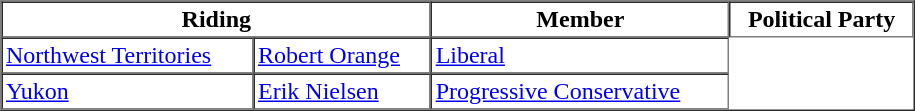<table border="1" table width="610" cellpadding="2" cellspacing="0">
<tr>
<th colspan=2>Riding</th>
<th>Member</th>
<th>Political Party</th>
</tr>
<tr>
<td><a href='#'>Northwest Territories</a></td>
<td><a href='#'>Robert Orange</a></td>
<td><a href='#'>Liberal</a></td>
</tr>
<tr>
<td><a href='#'>Yukon</a></td>
<td><a href='#'>Erik Nielsen</a></td>
<td><a href='#'>Progressive Conservative</a></td>
</tr>
</table>
